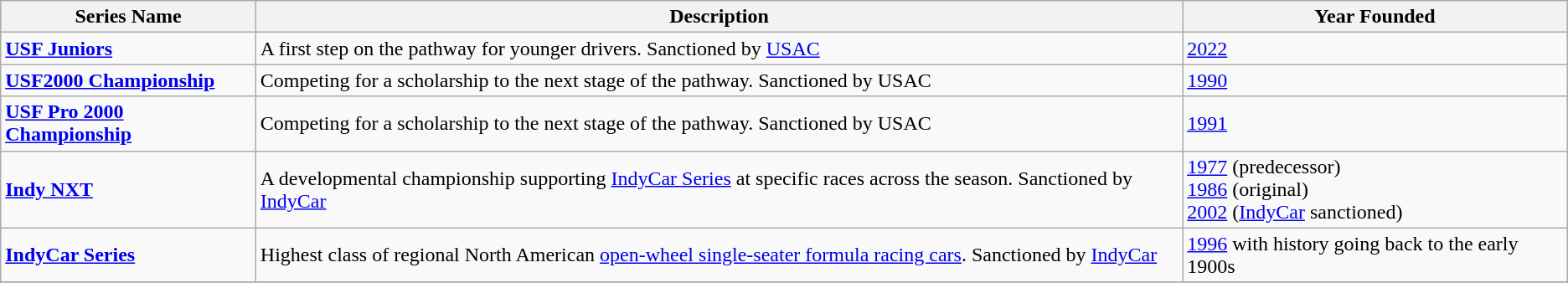<table class="wikitable">
<tr>
<th>Series Name</th>
<th>Description</th>
<th>Year Founded</th>
</tr>
<tr>
<td><strong><a href='#'>USF Juniors</a></strong></td>
<td>A first step on the pathway for younger drivers. Sanctioned by <a href='#'>USAC</a></td>
<td><a href='#'>2022</a></td>
</tr>
<tr>
<td><strong><a href='#'>USF2000 Championship</a></strong></td>
<td>Competing for a scholarship to the next stage of the pathway. Sanctioned by USAC</td>
<td><a href='#'>1990</a></td>
</tr>
<tr>
<td><strong><a href='#'>USF Pro 2000 Championship</a></strong></td>
<td>Competing for a scholarship to the next stage of the pathway. Sanctioned by USAC</td>
<td><a href='#'>1991</a></td>
</tr>
<tr>
<td><strong><a href='#'>Indy NXT</a></strong></td>
<td>A developmental championship supporting <a href='#'>IndyCar Series</a> at specific races across the season. Sanctioned by <a href='#'>IndyCar</a></td>
<td><a href='#'>1977</a> (predecessor)<br><a href='#'>1986</a> (original)<br><a href='#'>2002</a> (<a href='#'>IndyCar</a> sanctioned)</td>
</tr>
<tr>
<td><strong><a href='#'>IndyCar Series</a></strong></td>
<td>Highest class of regional North American <a href='#'>open-wheel single-seater formula racing cars</a>. Sanctioned by <a href='#'>IndyCar</a></td>
<td><a href='#'>1996</a> with history going back to the early 1900s</td>
</tr>
<tr>
</tr>
</table>
